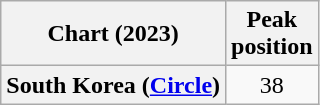<table class="wikitable plainrowheaders" style="text-align:center">
<tr>
<th scope="col">Chart (2023)</th>
<th scope="col">Peak<br>position</th>
</tr>
<tr>
<th scope="row">South Korea (<a href='#'>Circle</a>)</th>
<td>38</td>
</tr>
</table>
